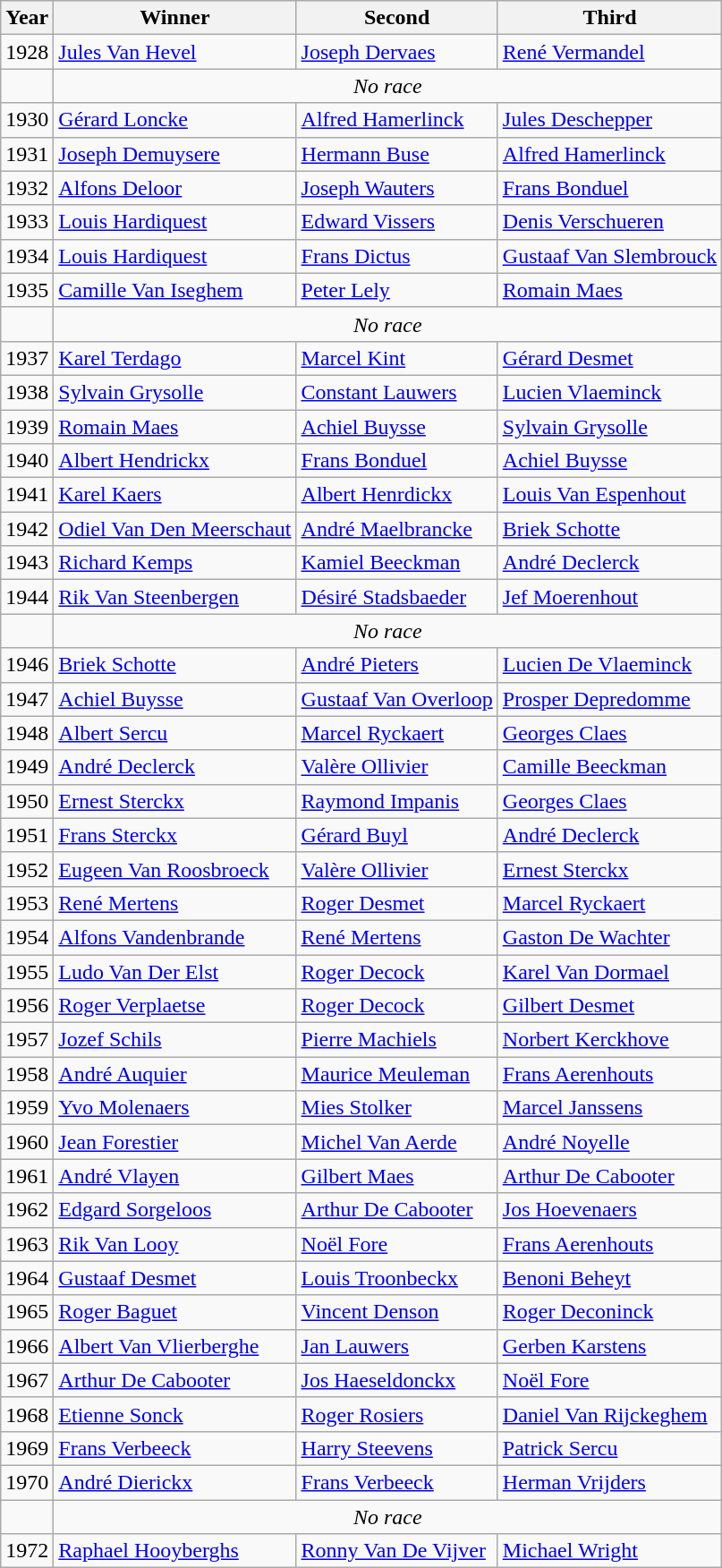<table class="wikitable">
<tr>
<th>Year</th>
<th>Winner</th>
<th>Second</th>
<th>Third</th>
</tr>
<tr>
<td>1928</td>
<td> <a href='#'>Jules Van Hevel</a></td>
<td> <a href='#'>Joseph Dervaes</a></td>
<td> <a href='#'>René Vermandel</a></td>
</tr>
<tr>
<td></td>
<td colspan="3" align="center"><em>No race</em></td>
</tr>
<tr>
<td>1930</td>
<td> <a href='#'>Gérard Loncke</a></td>
<td> <a href='#'>Alfred Hamerlinck</a></td>
<td> <a href='#'>Jules Deschepper</a></td>
</tr>
<tr>
<td>1931</td>
<td> <a href='#'>Joseph Demuysere</a></td>
<td> <a href='#'>Hermann Buse</a></td>
<td> <a href='#'>Alfred Hamerlinck</a></td>
</tr>
<tr>
<td>1932</td>
<td> <a href='#'>Alfons Deloor</a></td>
<td> <a href='#'>Joseph Wauters</a></td>
<td> <a href='#'>Frans Bonduel</a></td>
</tr>
<tr>
<td>1933</td>
<td> <a href='#'>Louis Hardiquest</a></td>
<td> <a href='#'>Edward Vissers</a></td>
<td> <a href='#'>Denis Verschueren</a></td>
</tr>
<tr>
<td>1934</td>
<td> <a href='#'>Louis Hardiquest</a></td>
<td> <a href='#'>Frans Dictus</a></td>
<td> <a href='#'>Gustaaf Van Slembrouck</a></td>
</tr>
<tr>
<td>1935</td>
<td> <a href='#'>Camille Van Iseghem</a></td>
<td> <a href='#'>Peter Lely</a></td>
<td> <a href='#'>Romain Maes</a></td>
</tr>
<tr>
<td></td>
<td colspan="3" align="center"><em>No race</em></td>
</tr>
<tr>
<td>1937</td>
<td> <a href='#'>Karel Terdago</a></td>
<td> <a href='#'>Marcel Kint</a></td>
<td> <a href='#'>Gérard Desmet</a></td>
</tr>
<tr>
<td>1938</td>
<td> <a href='#'>Sylvain Grysolle</a></td>
<td> <a href='#'>Constant Lauwers</a></td>
<td> <a href='#'>Lucien Vlaeminck</a></td>
</tr>
<tr>
<td>1939</td>
<td> <a href='#'>Romain Maes</a></td>
<td> <a href='#'>Achiel Buysse</a></td>
<td> <a href='#'>Sylvain Grysolle</a></td>
</tr>
<tr>
<td>1940</td>
<td> <a href='#'>Albert Hendrickx</a></td>
<td> <a href='#'>Frans Bonduel</a></td>
<td> <a href='#'>Achiel Buysse</a></td>
</tr>
<tr>
<td>1941</td>
<td> <a href='#'>Karel Kaers</a></td>
<td> <a href='#'>Albert Henrdickx</a></td>
<td> <a href='#'>Louis Van Espenhout</a></td>
</tr>
<tr>
<td>1942</td>
<td> <a href='#'>Odiel Van Den Meerschaut</a></td>
<td> <a href='#'>André Maelbrancke</a></td>
<td> <a href='#'>Briek Schotte</a></td>
</tr>
<tr>
<td>1943</td>
<td> <a href='#'>Richard Kemps</a></td>
<td> <a href='#'>Kamiel Beeckman</a></td>
<td> <a href='#'>André Declerck</a></td>
</tr>
<tr>
<td>1944</td>
<td> <a href='#'>Rik Van Steenbergen</a></td>
<td> <a href='#'>Désiré Stadsbaeder</a></td>
<td> <a href='#'>Jef Moerenhout</a></td>
</tr>
<tr>
<td></td>
<td colspan="3" align="center"><em>No race</em></td>
</tr>
<tr>
<td>1946</td>
<td> <a href='#'>Briek Schotte</a></td>
<td> <a href='#'>André Pieters</a></td>
<td> <a href='#'>Lucien De Vlaeminck</a></td>
</tr>
<tr>
<td>1947</td>
<td> <a href='#'>Achiel Buysse</a></td>
<td> <a href='#'>Gustaaf Van Overloop</a></td>
<td> <a href='#'>Prosper Depredomme</a></td>
</tr>
<tr>
<td>1948</td>
<td> <a href='#'>Albert Sercu</a></td>
<td> <a href='#'>Marcel Ryckaert</a></td>
<td> <a href='#'>Georges Claes</a></td>
</tr>
<tr>
<td>1949</td>
<td> <a href='#'>André Declerck</a></td>
<td> <a href='#'>Valère Ollivier</a></td>
<td> <a href='#'>Camille Beeckman</a></td>
</tr>
<tr>
<td>1950</td>
<td> <a href='#'>Ernest Sterckx</a></td>
<td> <a href='#'>Raymond Impanis</a></td>
<td> <a href='#'>Georges Claes</a></td>
</tr>
<tr>
<td>1951</td>
<td> <a href='#'>Frans Sterckx</a></td>
<td> <a href='#'>Gérard Buyl</a></td>
<td> <a href='#'>André Declerck</a></td>
</tr>
<tr>
<td>1952</td>
<td> <a href='#'>Eugeen Van Roosbroeck</a></td>
<td> <a href='#'>Valère Ollivier</a></td>
<td> <a href='#'>Ernest Sterckx</a></td>
</tr>
<tr>
<td>1953</td>
<td> <a href='#'>René Mertens</a></td>
<td> <a href='#'>Roger Desmet</a></td>
<td> <a href='#'>Marcel Ryckaert</a></td>
</tr>
<tr>
<td>1954</td>
<td> <a href='#'>Alfons Vandenbrande</a></td>
<td> <a href='#'>René Mertens</a></td>
<td> <a href='#'>Gaston De Wachter</a></td>
</tr>
<tr>
<td>1955</td>
<td> <a href='#'>Ludo Van Der Elst</a></td>
<td> <a href='#'>Roger Decock</a></td>
<td> <a href='#'>Karel Van Dormael</a></td>
</tr>
<tr>
<td>1956</td>
<td> <a href='#'>Roger Verplaetse</a></td>
<td> <a href='#'>Roger Decock</a></td>
<td> <a href='#'>Gilbert Desmet</a></td>
</tr>
<tr>
<td>1957</td>
<td> <a href='#'>Jozef Schils</a></td>
<td> <a href='#'>Pierre Machiels</a></td>
<td> <a href='#'>Norbert Kerckhove</a></td>
</tr>
<tr>
<td>1958</td>
<td> <a href='#'>André Auquier</a></td>
<td> <a href='#'>Maurice Meuleman</a></td>
<td> <a href='#'>Frans Aerenhouts</a></td>
</tr>
<tr>
<td>1959</td>
<td> <a href='#'>Yvo Molenaers</a></td>
<td> <a href='#'>Mies Stolker</a></td>
<td> <a href='#'>Marcel Janssens</a></td>
</tr>
<tr>
<td>1960</td>
<td> <a href='#'>Jean Forestier</a></td>
<td> <a href='#'>Michel Van Aerde</a></td>
<td> <a href='#'>André Noyelle</a></td>
</tr>
<tr>
<td>1961</td>
<td> <a href='#'>André Vlayen</a></td>
<td> <a href='#'>Gilbert Maes</a></td>
<td> <a href='#'>Arthur De Cabooter</a></td>
</tr>
<tr>
<td>1962</td>
<td> <a href='#'>Edgard Sorgeloos</a></td>
<td> <a href='#'>Arthur De Cabooter</a></td>
<td> <a href='#'>Jos Hoevenaers</a></td>
</tr>
<tr>
<td>1963</td>
<td> <a href='#'>Rik Van Looy</a></td>
<td> <a href='#'>Noël Fore</a></td>
<td> <a href='#'>Frans Aerenhouts</a></td>
</tr>
<tr>
<td>1964</td>
<td> <a href='#'>Gustaaf Desmet</a></td>
<td> <a href='#'>Louis Troonbeckx</a></td>
<td> <a href='#'>Benoni Beheyt</a></td>
</tr>
<tr>
<td>1965</td>
<td> <a href='#'>Roger Baguet</a></td>
<td> <a href='#'>Vincent Denson</a></td>
<td> <a href='#'>Roger Deconinck</a></td>
</tr>
<tr>
<td>1966</td>
<td> <a href='#'>Albert Van Vlierberghe</a></td>
<td> <a href='#'>Jan Lauwers</a></td>
<td> <a href='#'>Gerben Karstens</a></td>
</tr>
<tr>
<td>1967</td>
<td> <a href='#'>Arthur De Cabooter</a></td>
<td> <a href='#'>Jos Haeseldonckx</a></td>
<td> <a href='#'>Noël Fore</a></td>
</tr>
<tr>
<td>1968</td>
<td> <a href='#'>Etienne Sonck</a></td>
<td> <a href='#'>Roger Rosiers</a></td>
<td> <a href='#'>Daniel Van Rijckeghem</a></td>
</tr>
<tr>
<td>1969</td>
<td> <a href='#'>Frans Verbeeck</a></td>
<td> <a href='#'>Harry Steevens</a></td>
<td> <a href='#'>Patrick Sercu</a></td>
</tr>
<tr>
<td>1970</td>
<td> <a href='#'>André Dierickx</a></td>
<td> <a href='#'>Frans Verbeeck</a></td>
<td> <a href='#'>Herman Vrijders</a></td>
</tr>
<tr>
<td></td>
<td colspan="3" align="center"><em>No race</em></td>
</tr>
<tr>
<td>1972</td>
<td> <a href='#'>Raphael Hooyberghs</a></td>
<td> <a href='#'>Ronny Van De Vijver</a></td>
<td> <a href='#'>Michael Wright</a></td>
</tr>
</table>
